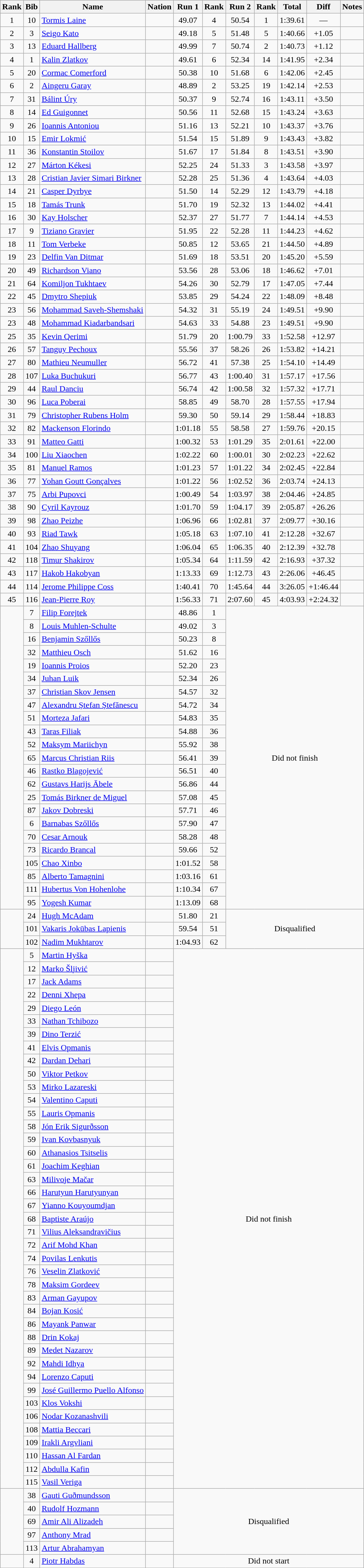<table class="wikitable sortable" style="text-align:center">
<tr>
<th>Rank</th>
<th>Bib</th>
<th>Name</th>
<th>Nation</th>
<th>Run 1</th>
<th>Rank</th>
<th>Run 2</th>
<th>Rank</th>
<th>Total</th>
<th>Diff</th>
<th>Notes</th>
</tr>
<tr>
<td>1</td>
<td>10</td>
<td align=left><a href='#'>Tormis Laine</a></td>
<td align="left"></td>
<td>49.07</td>
<td>4</td>
<td>50.54</td>
<td>1</td>
<td>1:39.61</td>
<td>—</td>
<td></td>
</tr>
<tr>
<td>2</td>
<td>3</td>
<td align=left><a href='#'>Seigo Kato</a></td>
<td align=left></td>
<td>49.18</td>
<td>5</td>
<td>51.48</td>
<td>5</td>
<td>1:40.66</td>
<td>+1.05</td>
<td></td>
</tr>
<tr>
<td>3</td>
<td>13</td>
<td align=left><a href='#'>Eduard Hallberg</a></td>
<td align=left></td>
<td>49.99</td>
<td>7</td>
<td>50.74</td>
<td>2</td>
<td>1:40.73</td>
<td>+1.12</td>
<td></td>
</tr>
<tr>
<td>4</td>
<td>1</td>
<td align=left><a href='#'>Kalin Zlatkov</a></td>
<td align="left"></td>
<td>49.61</td>
<td>6</td>
<td>52.34</td>
<td>14</td>
<td>1:41.95</td>
<td>+2.34</td>
<td></td>
</tr>
<tr>
<td>5</td>
<td>20</td>
<td align=left><a href='#'>Cormac Comerford</a></td>
<td align="left"></td>
<td>50.38</td>
<td>10</td>
<td>51.68</td>
<td>6</td>
<td>1:42.06</td>
<td>+2.45</td>
<td></td>
</tr>
<tr>
<td>6</td>
<td>2</td>
<td align=left><a href='#'>Aingeru Garay</a></td>
<td align="left"></td>
<td>48.89</td>
<td>2</td>
<td>53.25</td>
<td>19</td>
<td>1:42.14</td>
<td>+2.53</td>
<td></td>
</tr>
<tr>
<td>7</td>
<td>31</td>
<td align=left><a href='#'>Bálint Úry</a></td>
<td align=left></td>
<td>50.37</td>
<td>9</td>
<td>52.74</td>
<td>16</td>
<td>1:43.11</td>
<td>+3.50</td>
<td></td>
</tr>
<tr>
<td>8</td>
<td>14</td>
<td align=left><a href='#'>Ed Guigonnet</a></td>
<td align=left></td>
<td>50.56</td>
<td>11</td>
<td>52.68</td>
<td>15</td>
<td>1:43.24</td>
<td>+3.63</td>
<td></td>
</tr>
<tr>
<td>9</td>
<td>26</td>
<td align=left><a href='#'>Ioannis Antoniou</a></td>
<td align="left"></td>
<td>51.16</td>
<td>13</td>
<td>52.21</td>
<td>10</td>
<td>1:43.37</td>
<td>+3.76</td>
<td></td>
</tr>
<tr>
<td>10</td>
<td>15</td>
<td align=left><a href='#'>Emir Lokmić</a></td>
<td align="left"></td>
<td>51.54</td>
<td>15</td>
<td>51.89</td>
<td>9</td>
<td>1:43.43</td>
<td>+3.82</td>
<td></td>
</tr>
<tr>
<td>11</td>
<td>36</td>
<td align=left><a href='#'>Konstantin Stoilov</a></td>
<td align="left"></td>
<td>51.67</td>
<td>17</td>
<td>51.84</td>
<td>8</td>
<td>1:43.51</td>
<td>+3.90</td>
<td></td>
</tr>
<tr>
<td>12</td>
<td>27</td>
<td align=left><a href='#'>Márton Kékesi</a></td>
<td align=left></td>
<td>52.25</td>
<td>24</td>
<td>51.33</td>
<td>3</td>
<td>1:43.58</td>
<td>+3.97</td>
<td></td>
</tr>
<tr>
<td>13</td>
<td>28</td>
<td align=left><a href='#'>Cristian Javier Simari Birkner</a></td>
<td align=left></td>
<td>52.28</td>
<td>25</td>
<td>51.36</td>
<td>4</td>
<td>1:43.64</td>
<td>+4.03</td>
<td></td>
</tr>
<tr>
<td>14</td>
<td>21</td>
<td align=left><a href='#'>Casper Dyrbye</a></td>
<td align=left></td>
<td>51.50</td>
<td>14</td>
<td>52.29</td>
<td>12</td>
<td>1:43.79</td>
<td>+4.18</td>
<td></td>
</tr>
<tr>
<td>15</td>
<td>18</td>
<td align=left><a href='#'>Tamás Trunk</a></td>
<td align=left></td>
<td>51.70</td>
<td>19</td>
<td>52.32</td>
<td>13</td>
<td>1:44.02</td>
<td>+4.41</td>
<td></td>
</tr>
<tr>
<td>16</td>
<td>30</td>
<td align=left><a href='#'>Kay Holscher</a></td>
<td align="left"></td>
<td>52.37</td>
<td>27</td>
<td>51.77</td>
<td>7</td>
<td>1:44.14</td>
<td>+4.53</td>
<td></td>
</tr>
<tr>
<td>17</td>
<td>9</td>
<td align=left><a href='#'>Tiziano Gravier</a></td>
<td align="left"></td>
<td>51.95</td>
<td>22</td>
<td>52.28</td>
<td>11</td>
<td>1:44.23</td>
<td>+4.62</td>
<td></td>
</tr>
<tr>
<td>18</td>
<td>11</td>
<td align=left><a href='#'>Tom Verbeke</a></td>
<td align=left></td>
<td>50.85</td>
<td>12</td>
<td>53.65</td>
<td>21</td>
<td>1:44.50</td>
<td>+4.89</td>
<td></td>
</tr>
<tr>
<td>19</td>
<td>23</td>
<td align=left><a href='#'>Delfin Van Ditmar</a></td>
<td align=left></td>
<td>51.69</td>
<td>18</td>
<td>53.51</td>
<td>20</td>
<td>1:45.20</td>
<td>+5.59</td>
<td></td>
</tr>
<tr>
<td>20</td>
<td>49</td>
<td align=left><a href='#'>Richardson Viano</a></td>
<td align="left"></td>
<td>53.56</td>
<td>28</td>
<td>53.06</td>
<td>18</td>
<td>1:46.62</td>
<td>+7.01</td>
<td></td>
</tr>
<tr>
<td>21</td>
<td>64</td>
<td align=left><a href='#'>Komiljon Tukhtaev</a></td>
<td align=left></td>
<td>54.26</td>
<td>30</td>
<td>52.79</td>
<td>17</td>
<td>1:47.05</td>
<td>+7.44</td>
<td></td>
</tr>
<tr>
<td>22</td>
<td>45</td>
<td align=left><a href='#'>Dmytro Shepiuk</a></td>
<td align="left"></td>
<td>53.85</td>
<td>29</td>
<td>54.24</td>
<td>22</td>
<td>1:48.09</td>
<td>+8.48</td>
<td></td>
</tr>
<tr>
<td>23</td>
<td>56</td>
<td align=left><a href='#'>Mohammad Saveh-Shemshaki</a></td>
<td align="left"></td>
<td>54.32</td>
<td>31</td>
<td>55.19</td>
<td>24</td>
<td>1:49.51</td>
<td>+9.90</td>
<td></td>
</tr>
<tr>
<td>23</td>
<td>48</td>
<td align=left><a href='#'>Mohammad Kiadarbandsari</a></td>
<td align=left></td>
<td>54.63</td>
<td>33</td>
<td>54.88</td>
<td>23</td>
<td>1:49.51</td>
<td>+9.90</td>
<td></td>
</tr>
<tr>
<td>25</td>
<td>35</td>
<td align=left><a href='#'>Kevin Qerimi</a></td>
<td align="left"></td>
<td>51.79</td>
<td>20</td>
<td>1:00.79</td>
<td>33</td>
<td>1:52.58</td>
<td>+12.97</td>
<td></td>
</tr>
<tr>
<td>26</td>
<td>57</td>
<td align=left><a href='#'>Tanguy Pechoux</a></td>
<td align=left></td>
<td>55.56</td>
<td>37</td>
<td>58.26</td>
<td>26</td>
<td>1:53.82</td>
<td>+14.21</td>
<td></td>
</tr>
<tr>
<td>27</td>
<td>80</td>
<td align=left><a href='#'>Mathieu Neumuller</a></td>
<td align="left"></td>
<td>56.72</td>
<td>41</td>
<td>57.38</td>
<td>25</td>
<td>1:54.10</td>
<td>+14.49</td>
<td></td>
</tr>
<tr>
<td>28</td>
<td>107</td>
<td align=left><a href='#'>Luka Buchukuri</a></td>
<td align=left></td>
<td>56.77</td>
<td>43</td>
<td>1:00.40</td>
<td>31</td>
<td>1:57.17</td>
<td>+17.56</td>
<td></td>
</tr>
<tr>
<td>29</td>
<td>44</td>
<td align=left><a href='#'>Raul Danciu</a></td>
<td align=left></td>
<td>56.74</td>
<td>42</td>
<td>1:00.58</td>
<td>32</td>
<td>1:57.32</td>
<td>+17.71</td>
<td></td>
</tr>
<tr>
<td>30</td>
<td>96</td>
<td align=left><a href='#'>Luca Poberai</a></td>
<td align="left"></td>
<td>58.85</td>
<td>49</td>
<td>58.70</td>
<td>28</td>
<td>1:57.55</td>
<td>+17.94</td>
<td></td>
</tr>
<tr>
<td>31</td>
<td>79</td>
<td align=left><a href='#'>Christopher Rubens Holm</a></td>
<td align="left"></td>
<td>59.30</td>
<td>50</td>
<td>59.14</td>
<td>29</td>
<td>1:58.44</td>
<td>+18.83</td>
<td></td>
</tr>
<tr>
<td>32</td>
<td>82</td>
<td align=left><a href='#'>Mackenson Florindo</a></td>
<td align=left></td>
<td>1:01.18</td>
<td>55</td>
<td>58.58</td>
<td>27</td>
<td>1:59.76</td>
<td>+20.15</td>
<td></td>
</tr>
<tr>
<td>33</td>
<td>91</td>
<td align=left><a href='#'>Matteo Gatti</a></td>
<td align=left></td>
<td>1:00.32</td>
<td>53</td>
<td>1:01.29</td>
<td>35</td>
<td>2:01.61</td>
<td>+22.00</td>
<td></td>
</tr>
<tr>
<td>34</td>
<td>100</td>
<td align=left><a href='#'>Liu Xiaochen</a></td>
<td align="left"></td>
<td>1:02.22</td>
<td>60</td>
<td>1:00.01</td>
<td>30</td>
<td>2:02.23</td>
<td>+22.62</td>
<td></td>
</tr>
<tr>
<td>35</td>
<td>81</td>
<td align=left><a href='#'>Manuel Ramos</a></td>
<td align=left></td>
<td>1:01.23</td>
<td>57</td>
<td>1:01.22</td>
<td>34</td>
<td>2:02.45</td>
<td>+22.84</td>
<td></td>
</tr>
<tr>
<td>36</td>
<td>77</td>
<td align=left><a href='#'>Yohan Goutt Gonçalves</a></td>
<td align=left></td>
<td>1:01.22</td>
<td>56</td>
<td>1:02.52</td>
<td>36</td>
<td>2:03.74</td>
<td>+24.13</td>
<td></td>
</tr>
<tr>
<td>37</td>
<td>75</td>
<td align=left><a href='#'>Arbi Pupovci</a></td>
<td align="left"></td>
<td>1:00.49</td>
<td>54</td>
<td>1:03.97</td>
<td>38</td>
<td>2:04.46</td>
<td>+24.85</td>
<td></td>
</tr>
<tr>
<td>38</td>
<td>90</td>
<td align=left><a href='#'>Cyril Kayrouz</a></td>
<td align="left"></td>
<td>1:01.70</td>
<td>59</td>
<td>1:04.17</td>
<td>39</td>
<td>2:05.87</td>
<td>+26.26</td>
<td></td>
</tr>
<tr>
<td>39</td>
<td>98</td>
<td align=left><a href='#'>Zhao Peizhe</a></td>
<td align=left></td>
<td>1:06.96</td>
<td>66</td>
<td>1:02.81</td>
<td>37</td>
<td>2:09.77</td>
<td>+30.16</td>
<td></td>
</tr>
<tr>
<td>40</td>
<td>93</td>
<td align=left><a href='#'>Riad Tawk</a></td>
<td align=left></td>
<td>1:05.18</td>
<td>63</td>
<td>1:07.10</td>
<td>41</td>
<td>2:12.28</td>
<td>+32.67</td>
<td></td>
</tr>
<tr>
<td>41</td>
<td>104</td>
<td align=left><a href='#'>Zhao Shuyang</a></td>
<td align=left></td>
<td>1:06.04</td>
<td>65</td>
<td>1:06.35</td>
<td>40</td>
<td>2:12.39</td>
<td>+32.78</td>
<td></td>
</tr>
<tr>
<td>42</td>
<td>118</td>
<td align=left><a href='#'>Timur Shakirov</a></td>
<td align=left></td>
<td>1:05.34</td>
<td>64</td>
<td>1:11.59</td>
<td>42</td>
<td>2:16.93</td>
<td>+37.32</td>
<td></td>
</tr>
<tr>
<td>43</td>
<td>117</td>
<td align=left><a href='#'>Hakob Hakobyan</a></td>
<td align=left></td>
<td>1:13.33</td>
<td>69</td>
<td>1:12.73</td>
<td>43</td>
<td>2:26.06</td>
<td>+46.45</td>
<td></td>
</tr>
<tr>
<td>44</td>
<td>114</td>
<td align=left><a href='#'>Jerome Philippe Coss</a></td>
<td align=left></td>
<td>1:40.41</td>
<td>70</td>
<td>1:45.64</td>
<td>44</td>
<td>3:26.05</td>
<td>+1:46.44</td>
<td></td>
</tr>
<tr>
<td>45</td>
<td>116</td>
<td align=left><a href='#'>Jean-Pierre Roy</a></td>
<td align="left"></td>
<td>1:56.33</td>
<td>71</td>
<td>2:07.60</td>
<td>45</td>
<td>4:03.93</td>
<td>+2:24.32</td>
<td></td>
</tr>
<tr>
<td rowspan=23></td>
<td>7</td>
<td align=left><a href='#'>Filip Forejtek</a></td>
<td align=left></td>
<td>48.86</td>
<td>1</td>
<td colspan=5 rowspan=23>Did not finish</td>
</tr>
<tr>
<td>8</td>
<td align=left><a href='#'>Louis Muhlen-Schulte</a></td>
<td align=left></td>
<td>49.02</td>
<td>3</td>
</tr>
<tr>
<td>16</td>
<td align=left><a href='#'>Benjamin Szőllős</a></td>
<td align="left"></td>
<td>50.23</td>
<td>8</td>
</tr>
<tr>
<td>32</td>
<td align=left><a href='#'>Matthieu Osch</a></td>
<td align=left></td>
<td>51.62</td>
<td>16</td>
</tr>
<tr>
<td>19</td>
<td align=left><a href='#'>Ioannis Proios</a></td>
<td align="left"></td>
<td>52.20</td>
<td>23</td>
</tr>
<tr>
<td>34</td>
<td align=left><a href='#'>Juhan Luik</a></td>
<td align=left></td>
<td>52.34</td>
<td>26</td>
</tr>
<tr>
<td>37</td>
<td align=left><a href='#'>Christian Skov Jensen</a></td>
<td align=left></td>
<td>54.57</td>
<td>32</td>
</tr>
<tr>
<td>47</td>
<td align=left><a href='#'>Alexandru Ștefan Ștefănescu</a></td>
<td align=left></td>
<td>54.72</td>
<td>34</td>
</tr>
<tr>
<td>51</td>
<td align=left><a href='#'>Morteza Jafari</a></td>
<td align=left></td>
<td>54.83</td>
<td>35</td>
</tr>
<tr>
<td>43</td>
<td align=left><a href='#'>Taras Filiak</a></td>
<td align=left></td>
<td>54.88</td>
<td>36</td>
</tr>
<tr>
<td>52</td>
<td align=left><a href='#'>Maksym Mariichyn</a></td>
<td align=left></td>
<td>55.92</td>
<td>38</td>
</tr>
<tr>
<td>65</td>
<td align=left><a href='#'>Marcus Christian Riis</a></td>
<td align="left"></td>
<td>56.41</td>
<td>39</td>
</tr>
<tr>
<td>46</td>
<td align=left><a href='#'>Rastko Blagojević</a></td>
<td align="left"></td>
<td>56.51</td>
<td>40</td>
</tr>
<tr>
<td>62</td>
<td align=left><a href='#'>Gustavs Harijs Ābele</a></td>
<td align=left></td>
<td>56.86</td>
<td>44</td>
</tr>
<tr>
<td>25</td>
<td align=left><a href='#'>Tomás Birkner de Miguel</a></td>
<td align="left"></td>
<td>57.08</td>
<td>45</td>
</tr>
<tr>
<td>87</td>
<td align=left><a href='#'>Jakov Dobreski</a></td>
<td align=left></td>
<td>57.71</td>
<td>46</td>
</tr>
<tr>
<td>6</td>
<td align=left><a href='#'>Barnabas Szőllős</a></td>
<td align="left"></td>
<td>57.90</td>
<td>47</td>
</tr>
<tr>
<td>70</td>
<td align=left><a href='#'>Cesar Arnouk</a></td>
<td align="left"></td>
<td>58.28</td>
<td>48</td>
</tr>
<tr>
<td>73</td>
<td align=left><a href='#'>Ricardo Brancal</a></td>
<td align=left></td>
<td>59.66</td>
<td>52</td>
</tr>
<tr>
<td>105</td>
<td align=left><a href='#'>Chao Xinbo</a></td>
<td align="left"></td>
<td>1:01.52</td>
<td>58</td>
</tr>
<tr>
<td>85</td>
<td align=left><a href='#'>Alberto Tamagnini</a></td>
<td align="left"></td>
<td>1:03.16</td>
<td>61</td>
</tr>
<tr>
<td>111</td>
<td align=left><a href='#'>Hubertus Von Hohenlohe</a></td>
<td align=left></td>
<td>1:10.34</td>
<td>67</td>
</tr>
<tr>
<td>95</td>
<td align=left><a href='#'>Yogesh Kumar</a></td>
<td align="left"></td>
<td>1:13.09</td>
<td>68</td>
</tr>
<tr>
<td rowspan=3></td>
<td>24</td>
<td align=left><a href='#'>Hugh McAdam</a></td>
<td align=left></td>
<td>51.80</td>
<td>21</td>
<td colspan=5 rowspan=3>Disqualified</td>
</tr>
<tr>
<td>101</td>
<td align=left><a href='#'>Vakaris Jokūbas Lapienis</a></td>
<td align=left></td>
<td>59.54</td>
<td>51</td>
</tr>
<tr>
<td>102</td>
<td align=left><a href='#'>Nadim Mukhtarov</a></td>
<td align=left></td>
<td>1:04.93</td>
<td>62</td>
</tr>
<tr>
<td rowspan=41></td>
<td>5</td>
<td align=left><a href='#'>Martin Hyška</a></td>
<td align="left"></td>
<td colspan=7 rowspan=41>Did not finish</td>
</tr>
<tr>
<td>12</td>
<td align=left><a href='#'>Marko Šljivić</a></td>
<td align=left></td>
</tr>
<tr>
<td>17</td>
<td align=left><a href='#'>Jack Adams</a></td>
<td align=left></td>
</tr>
<tr>
<td>22</td>
<td align=left><a href='#'>Denni Xhepa</a></td>
<td align=left></td>
</tr>
<tr>
<td>29</td>
<td align=left><a href='#'>Diego León</a></td>
<td align="left"></td>
</tr>
<tr>
<td>33</td>
<td align=left><a href='#'>Nathan Tchibozo</a></td>
<td align=left></td>
</tr>
<tr>
<td>39</td>
<td align=left><a href='#'>Dino Terzić</a></td>
<td align="left"></td>
</tr>
<tr>
<td>41</td>
<td align=left><a href='#'>Elvis Opmanis</a></td>
<td align=left></td>
</tr>
<tr>
<td>42</td>
<td align=left><a href='#'>Dardan Dehari</a></td>
<td align=left></td>
</tr>
<tr>
<td>50</td>
<td align=left><a href='#'>Viktor Petkov</a></td>
<td align="left"></td>
</tr>
<tr>
<td>53</td>
<td align=left><a href='#'>Mirko Lazareski</a></td>
<td align=left></td>
</tr>
<tr>
<td>54</td>
<td align=left><a href='#'>Valentino Caputi</a></td>
<td align=left></td>
</tr>
<tr>
<td>55</td>
<td align=left><a href='#'>Lauris Opmanis</a></td>
<td align="left"></td>
</tr>
<tr>
<td>58</td>
<td align=left><a href='#'>Jón Erik Sigurðsson</a></td>
<td align=left></td>
</tr>
<tr>
<td>59</td>
<td align=left><a href='#'>Ivan Kovbasnyuk</a></td>
<td align="left"></td>
</tr>
<tr>
<td>60</td>
<td align=left><a href='#'>Athanasios Tsitselis</a></td>
<td align="left"></td>
</tr>
<tr>
<td>61</td>
<td align=left><a href='#'>Joachim Keghian</a></td>
<td align=left></td>
</tr>
<tr>
<td>63</td>
<td align=left><a href='#'>Milivoje Mačar</a></td>
<td align=left></td>
</tr>
<tr>
<td>66</td>
<td align=left><a href='#'>Harutyun Harutyunyan</a></td>
<td align="left"></td>
</tr>
<tr>
<td>67</td>
<td align=left><a href='#'>Yianno Kouyoumdjan</a></td>
<td align=left></td>
</tr>
<tr>
<td>68</td>
<td align=left><a href='#'>Baptiste Araújo</a></td>
<td align=left></td>
</tr>
<tr>
<td>71</td>
<td align=left><a href='#'>Vilius Aleksandravičius</a></td>
<td align=left></td>
</tr>
<tr>
<td>72</td>
<td align=left><a href='#'>Arif Mohd Khan</a></td>
<td align=left></td>
</tr>
<tr>
<td>74</td>
<td align=left><a href='#'>Povilas Lenkutis</a></td>
<td align=left></td>
</tr>
<tr>
<td>76</td>
<td align=left><a href='#'>Veselin Zlatković</a></td>
<td align="left"></td>
</tr>
<tr>
<td>78</td>
<td align=left><a href='#'>Maksim Gordeev</a></td>
<td align=left></td>
</tr>
<tr>
<td>83</td>
<td align=left><a href='#'>Arman Gayupov</a></td>
<td align=left></td>
</tr>
<tr>
<td>84</td>
<td align=left><a href='#'>Bojan Kosić</a></td>
<td align=left></td>
</tr>
<tr>
<td>86</td>
<td align=left><a href='#'>Mayank Panwar</a></td>
<td align="left"></td>
</tr>
<tr>
<td>88</td>
<td align=left><a href='#'>Drin Kokaj</a></td>
<td align=left></td>
</tr>
<tr>
<td>89</td>
<td align=left><a href='#'>Medet Nazarov</a></td>
<td align="left"></td>
</tr>
<tr>
<td>92</td>
<td align=left><a href='#'>Mahdi Idhya</a></td>
<td align=left></td>
</tr>
<tr>
<td>94</td>
<td align=left><a href='#'>Lorenzo Caputi</a></td>
<td align=left></td>
</tr>
<tr>
<td>99</td>
<td align=left><a href='#'>José Guillermo Puello Alfonso</a></td>
<td align="left"></td>
</tr>
<tr>
<td>103</td>
<td align=left><a href='#'>Klos Vokshi</a></td>
<td align=left></td>
</tr>
<tr>
<td>106</td>
<td align=left><a href='#'>Nodar Kozanashvili</a></td>
<td align="left"></td>
</tr>
<tr>
<td>108</td>
<td align=left><a href='#'>Mattia Beccari</a></td>
<td align=left></td>
</tr>
<tr>
<td>109</td>
<td align=left><a href='#'>Irakli Argvliani</a></td>
<td align="left"></td>
</tr>
<tr>
<td>110</td>
<td align=left><a href='#'>Hassan Al Fardan</a></td>
<td align="left"></td>
</tr>
<tr>
<td>112</td>
<td align=left><a href='#'>Abdulla Kafin</a></td>
<td align=left></td>
</tr>
<tr>
<td>115</td>
<td align=left><a href='#'>Vasil Veriga</a></td>
<td align="left"></td>
</tr>
<tr>
<td rowspan=5></td>
<td>38</td>
<td align=left><a href='#'>Gauti Guðmundsson</a></td>
<td align=left></td>
<td colspan=7 rowspan=5>Disqualified</td>
</tr>
<tr>
<td>40</td>
<td align=left><a href='#'>Rudolf Hozmann</a></td>
<td align="left"></td>
</tr>
<tr>
<td>69</td>
<td align=left><a href='#'>Amir Ali Alizadeh</a></td>
<td align="left"></td>
</tr>
<tr>
<td>97</td>
<td align=left><a href='#'>Anthony Mrad</a></td>
<td align=left></td>
</tr>
<tr>
<td>113</td>
<td align=left><a href='#'>Artur Abrahamyan</a></td>
<td align=left></td>
</tr>
<tr>
<td></td>
<td>4</td>
<td align=left><a href='#'>Piotr Habdas</a></td>
<td align=left></td>
<td colspan=7>Did not start</td>
</tr>
</table>
